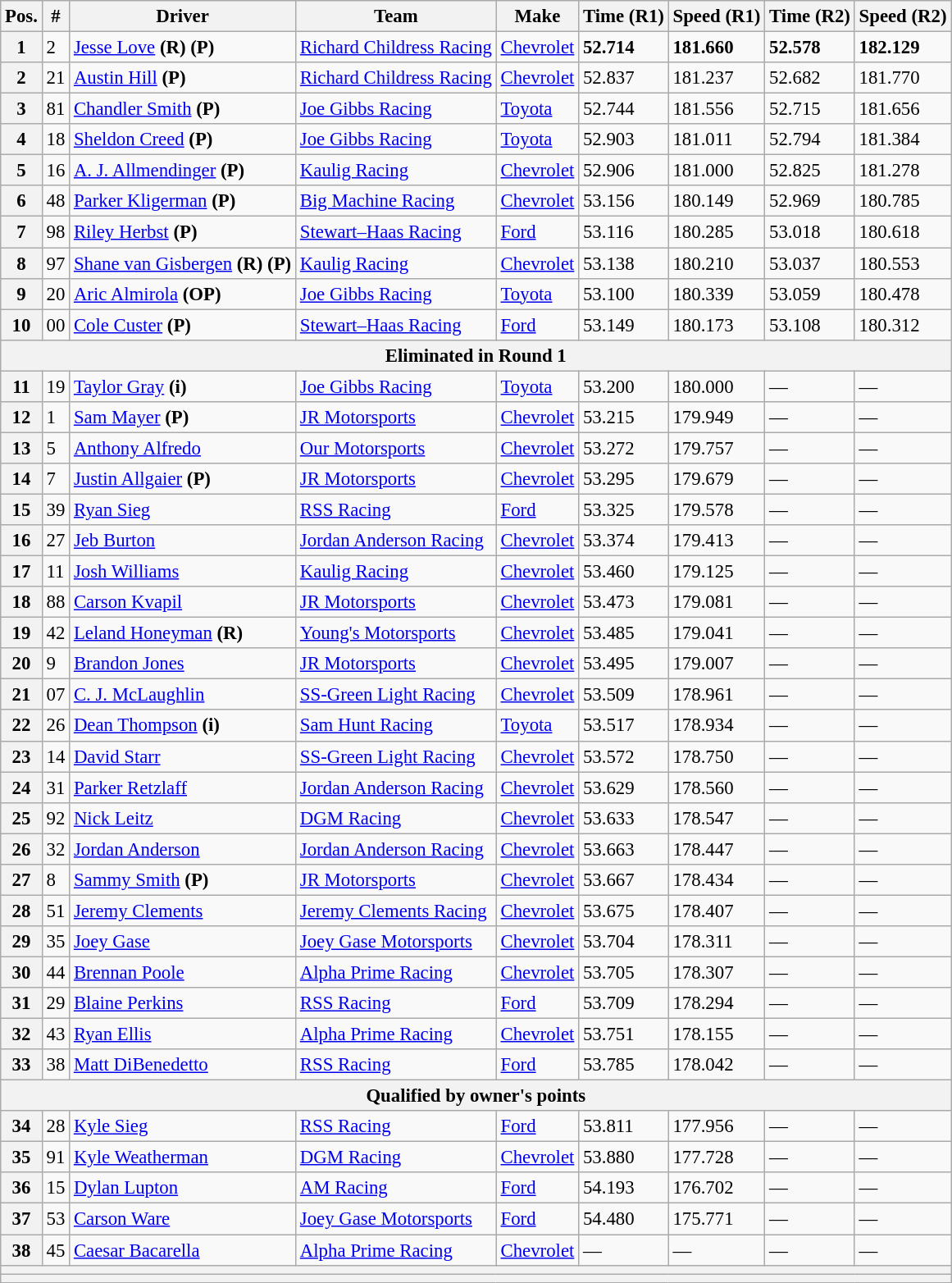<table class="wikitable" style="font-size:95%">
<tr>
<th>Pos.</th>
<th>#</th>
<th>Driver</th>
<th>Team</th>
<th>Make</th>
<th>Time (R1)</th>
<th>Speed (R1)</th>
<th>Time (R2)</th>
<th>Speed (R2)</th>
</tr>
<tr>
<th>1</th>
<td>2</td>
<td><a href='#'>Jesse Love</a> <strong>(R)</strong> <strong>(P)</strong></td>
<td><a href='#'>Richard Childress Racing</a></td>
<td><a href='#'>Chevrolet</a></td>
<td><strong>52.714</strong></td>
<td><strong>181.660</strong></td>
<td><strong>52.578</strong></td>
<td><strong>182.129</strong></td>
</tr>
<tr>
<th>2</th>
<td>21</td>
<td><a href='#'>Austin Hill</a> <strong>(P)</strong></td>
<td><a href='#'>Richard Childress Racing</a></td>
<td><a href='#'>Chevrolet</a></td>
<td>52.837</td>
<td>181.237</td>
<td>52.682</td>
<td>181.770</td>
</tr>
<tr>
<th>3</th>
<td>81</td>
<td><a href='#'>Chandler Smith</a> <strong>(P)</strong></td>
<td><a href='#'>Joe Gibbs Racing</a></td>
<td><a href='#'>Toyota</a></td>
<td>52.744</td>
<td>181.556</td>
<td>52.715</td>
<td>181.656</td>
</tr>
<tr>
<th>4</th>
<td>18</td>
<td><a href='#'>Sheldon Creed</a> <strong>(P)</strong></td>
<td><a href='#'>Joe Gibbs Racing</a></td>
<td><a href='#'>Toyota</a></td>
<td>52.903</td>
<td>181.011</td>
<td>52.794</td>
<td>181.384</td>
</tr>
<tr>
<th>5</th>
<td>16</td>
<td><a href='#'>A. J. Allmendinger</a> <strong>(P)</strong></td>
<td><a href='#'>Kaulig Racing</a></td>
<td><a href='#'>Chevrolet</a></td>
<td>52.906</td>
<td>181.000</td>
<td>52.825</td>
<td>181.278</td>
</tr>
<tr>
<th>6</th>
<td>48</td>
<td><a href='#'>Parker Kligerman</a> <strong>(P)</strong></td>
<td><a href='#'>Big Machine Racing</a></td>
<td><a href='#'>Chevrolet</a></td>
<td>53.156</td>
<td>180.149</td>
<td>52.969</td>
<td>180.785</td>
</tr>
<tr>
<th>7</th>
<td>98</td>
<td><a href='#'>Riley Herbst</a> <strong>(P)</strong></td>
<td><a href='#'>Stewart–Haas Racing</a></td>
<td><a href='#'>Ford</a></td>
<td>53.116</td>
<td>180.285</td>
<td>53.018</td>
<td>180.618</td>
</tr>
<tr>
<th>8</th>
<td>97</td>
<td><a href='#'>Shane van Gisbergen</a> <strong>(R)</strong> <strong>(P)</strong></td>
<td><a href='#'>Kaulig Racing</a></td>
<td><a href='#'>Chevrolet</a></td>
<td>53.138</td>
<td>180.210</td>
<td>53.037</td>
<td>180.553</td>
</tr>
<tr>
<th>9</th>
<td>20</td>
<td><a href='#'>Aric Almirola</a> <strong>(OP)</strong></td>
<td><a href='#'>Joe Gibbs Racing</a></td>
<td><a href='#'>Toyota</a></td>
<td>53.100</td>
<td>180.339</td>
<td>53.059</td>
<td>180.478</td>
</tr>
<tr>
<th>10</th>
<td>00</td>
<td><a href='#'>Cole Custer</a> <strong>(P)</strong></td>
<td><a href='#'>Stewart–Haas Racing</a></td>
<td><a href='#'>Ford</a></td>
<td>53.149</td>
<td>180.173</td>
<td>53.108</td>
<td>180.312</td>
</tr>
<tr>
<th colspan="9">Eliminated in Round 1</th>
</tr>
<tr>
<th>11</th>
<td>19</td>
<td><a href='#'>Taylor Gray</a> <strong>(i)</strong></td>
<td><a href='#'>Joe Gibbs Racing</a></td>
<td><a href='#'>Toyota</a></td>
<td>53.200</td>
<td>180.000</td>
<td>—</td>
<td>—</td>
</tr>
<tr>
<th>12</th>
<td>1</td>
<td><a href='#'>Sam Mayer</a> <strong>(P)</strong></td>
<td><a href='#'>JR Motorsports</a></td>
<td><a href='#'>Chevrolet</a></td>
<td>53.215</td>
<td>179.949</td>
<td>—</td>
<td>—</td>
</tr>
<tr>
<th>13</th>
<td>5</td>
<td><a href='#'>Anthony Alfredo</a></td>
<td><a href='#'>Our Motorsports</a></td>
<td><a href='#'>Chevrolet</a></td>
<td>53.272</td>
<td>179.757</td>
<td>—</td>
<td>—</td>
</tr>
<tr>
<th>14</th>
<td>7</td>
<td><a href='#'>Justin Allgaier</a> <strong>(P)</strong></td>
<td><a href='#'>JR Motorsports</a></td>
<td><a href='#'>Chevrolet</a></td>
<td>53.295</td>
<td>179.679</td>
<td>—</td>
<td>—</td>
</tr>
<tr>
<th>15</th>
<td>39</td>
<td><a href='#'>Ryan Sieg</a></td>
<td><a href='#'>RSS Racing</a></td>
<td><a href='#'>Ford</a></td>
<td>53.325</td>
<td>179.578</td>
<td>—</td>
<td>—</td>
</tr>
<tr>
<th>16</th>
<td>27</td>
<td><a href='#'>Jeb Burton</a></td>
<td><a href='#'>Jordan Anderson Racing</a></td>
<td><a href='#'>Chevrolet</a></td>
<td>53.374</td>
<td>179.413</td>
<td>—</td>
<td>—</td>
</tr>
<tr>
<th>17</th>
<td>11</td>
<td><a href='#'>Josh Williams</a></td>
<td><a href='#'>Kaulig Racing</a></td>
<td><a href='#'>Chevrolet</a></td>
<td>53.460</td>
<td>179.125</td>
<td>—</td>
<td>—</td>
</tr>
<tr>
<th>18</th>
<td>88</td>
<td><a href='#'>Carson Kvapil</a></td>
<td><a href='#'>JR Motorsports</a></td>
<td><a href='#'>Chevrolet</a></td>
<td>53.473</td>
<td>179.081</td>
<td>—</td>
<td>—</td>
</tr>
<tr>
<th>19</th>
<td>42</td>
<td><a href='#'>Leland Honeyman</a> <strong>(R)</strong></td>
<td><a href='#'>Young's Motorsports</a></td>
<td><a href='#'>Chevrolet</a></td>
<td>53.485</td>
<td>179.041</td>
<td>—</td>
<td>—</td>
</tr>
<tr>
<th>20</th>
<td>9</td>
<td><a href='#'>Brandon Jones</a></td>
<td><a href='#'>JR Motorsports</a></td>
<td><a href='#'>Chevrolet</a></td>
<td>53.495</td>
<td>179.007</td>
<td>—</td>
<td>—</td>
</tr>
<tr>
<th>21</th>
<td>07</td>
<td><a href='#'>C. J. McLaughlin</a></td>
<td><a href='#'>SS-Green Light Racing</a></td>
<td><a href='#'>Chevrolet</a></td>
<td>53.509</td>
<td>178.961</td>
<td>—</td>
<td>—</td>
</tr>
<tr>
<th>22</th>
<td>26</td>
<td><a href='#'>Dean Thompson</a> <strong>(i)</strong></td>
<td><a href='#'>Sam Hunt Racing</a></td>
<td><a href='#'>Toyota</a></td>
<td>53.517</td>
<td>178.934</td>
<td>—</td>
<td>—</td>
</tr>
<tr>
<th>23</th>
<td>14</td>
<td><a href='#'>David Starr</a></td>
<td><a href='#'>SS-Green Light Racing</a></td>
<td><a href='#'>Chevrolet</a></td>
<td>53.572</td>
<td>178.750</td>
<td>—</td>
<td>—</td>
</tr>
<tr>
<th>24</th>
<td>31</td>
<td><a href='#'>Parker Retzlaff</a></td>
<td><a href='#'>Jordan Anderson Racing</a></td>
<td><a href='#'>Chevrolet</a></td>
<td>53.629</td>
<td>178.560</td>
<td>—</td>
<td>—</td>
</tr>
<tr>
<th>25</th>
<td>92</td>
<td><a href='#'>Nick Leitz</a></td>
<td><a href='#'>DGM Racing</a></td>
<td><a href='#'>Chevrolet</a></td>
<td>53.633</td>
<td>178.547</td>
<td>—</td>
<td>—</td>
</tr>
<tr>
<th>26</th>
<td>32</td>
<td><a href='#'>Jordan Anderson</a></td>
<td><a href='#'>Jordan Anderson Racing</a></td>
<td><a href='#'>Chevrolet</a></td>
<td>53.663</td>
<td>178.447</td>
<td>—</td>
<td>—</td>
</tr>
<tr>
<th>27</th>
<td>8</td>
<td><a href='#'>Sammy Smith</a> <strong>(P)</strong></td>
<td><a href='#'>JR Motorsports</a></td>
<td><a href='#'>Chevrolet</a></td>
<td>53.667</td>
<td>178.434</td>
<td>—</td>
<td>—</td>
</tr>
<tr>
<th>28</th>
<td>51</td>
<td><a href='#'>Jeremy Clements</a></td>
<td><a href='#'>Jeremy Clements Racing</a></td>
<td><a href='#'>Chevrolet</a></td>
<td>53.675</td>
<td>178.407</td>
<td>—</td>
<td>—</td>
</tr>
<tr>
<th>29</th>
<td>35</td>
<td><a href='#'>Joey Gase</a></td>
<td><a href='#'>Joey Gase Motorsports</a></td>
<td><a href='#'>Chevrolet</a></td>
<td>53.704</td>
<td>178.311</td>
<td>—</td>
<td>—</td>
</tr>
<tr>
<th>30</th>
<td>44</td>
<td><a href='#'>Brennan Poole</a></td>
<td><a href='#'>Alpha Prime Racing</a></td>
<td><a href='#'>Chevrolet</a></td>
<td>53.705</td>
<td>178.307</td>
<td>—</td>
<td>—</td>
</tr>
<tr>
<th>31</th>
<td>29</td>
<td><a href='#'>Blaine Perkins</a></td>
<td><a href='#'>RSS Racing</a></td>
<td><a href='#'>Ford</a></td>
<td>53.709</td>
<td>178.294</td>
<td>—</td>
<td>—</td>
</tr>
<tr>
<th>32</th>
<td>43</td>
<td><a href='#'>Ryan Ellis</a></td>
<td><a href='#'>Alpha Prime Racing</a></td>
<td><a href='#'>Chevrolet</a></td>
<td>53.751</td>
<td>178.155</td>
<td>—</td>
<td>—</td>
</tr>
<tr>
<th>33</th>
<td>38</td>
<td><a href='#'>Matt DiBenedetto</a></td>
<td><a href='#'>RSS Racing</a></td>
<td><a href='#'>Ford</a></td>
<td>53.785</td>
<td>178.042</td>
<td>—</td>
<td>—</td>
</tr>
<tr>
<th colspan="9">Qualified by owner's points</th>
</tr>
<tr>
<th>34</th>
<td>28</td>
<td><a href='#'>Kyle Sieg</a></td>
<td><a href='#'>RSS Racing</a></td>
<td><a href='#'>Ford</a></td>
<td>53.811</td>
<td>177.956</td>
<td>—</td>
<td>—</td>
</tr>
<tr>
<th>35</th>
<td>91</td>
<td><a href='#'>Kyle Weatherman</a></td>
<td><a href='#'>DGM Racing</a></td>
<td><a href='#'>Chevrolet</a></td>
<td>53.880</td>
<td>177.728</td>
<td>—</td>
<td>—</td>
</tr>
<tr>
<th>36</th>
<td>15</td>
<td><a href='#'>Dylan Lupton</a></td>
<td><a href='#'>AM Racing</a></td>
<td><a href='#'>Ford</a></td>
<td>54.193</td>
<td>176.702</td>
<td>—</td>
<td>—</td>
</tr>
<tr>
<th>37</th>
<td>53</td>
<td><a href='#'>Carson Ware</a></td>
<td><a href='#'>Joey Gase Motorsports</a></td>
<td><a href='#'>Ford</a></td>
<td>54.480</td>
<td>175.771</td>
<td>—</td>
<td>—</td>
</tr>
<tr>
<th>38</th>
<td>45</td>
<td><a href='#'>Caesar Bacarella</a></td>
<td><a href='#'>Alpha Prime Racing</a></td>
<td><a href='#'>Chevrolet</a></td>
<td>—</td>
<td>—</td>
<td>—</td>
<td>—</td>
</tr>
<tr>
<th colspan="9"></th>
</tr>
<tr>
<th colspan="9"></th>
</tr>
</table>
